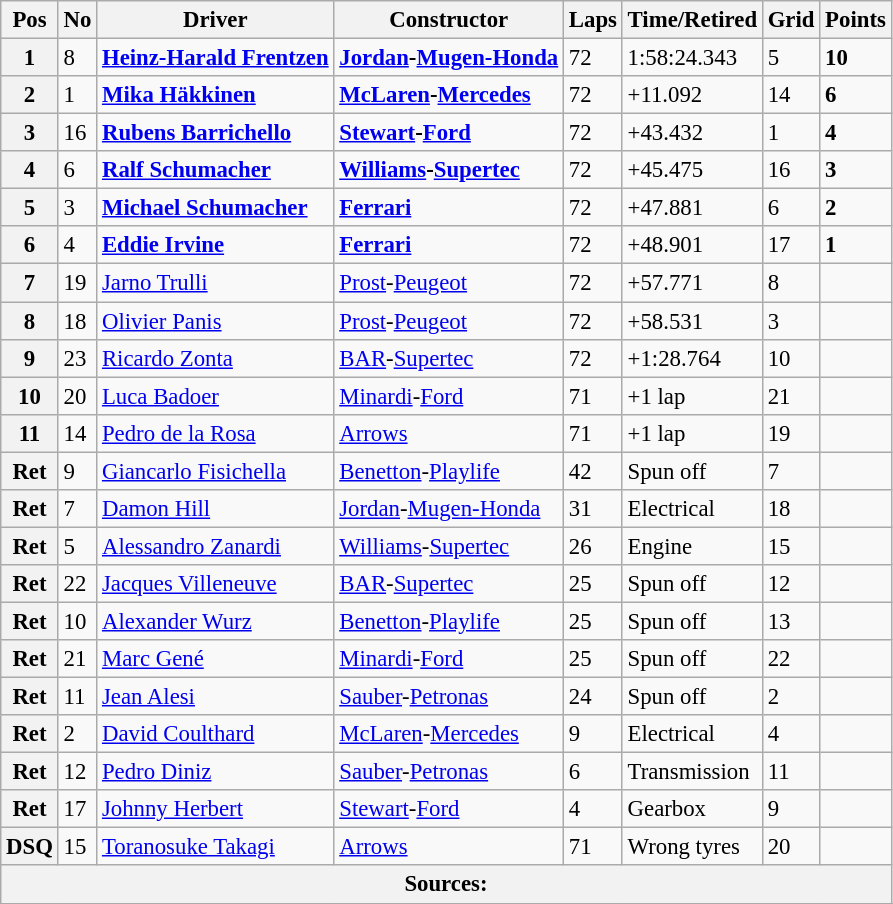<table class="wikitable" style="font-size: 95%;">
<tr>
<th>Pos</th>
<th>No</th>
<th>Driver</th>
<th>Constructor</th>
<th>Laps</th>
<th>Time/Retired</th>
<th>Grid</th>
<th>Points</th>
</tr>
<tr>
<th>1</th>
<td>8</td>
<td> <strong><a href='#'>Heinz-Harald Frentzen</a></strong></td>
<td><strong><a href='#'>Jordan</a>-<a href='#'>Mugen-Honda</a></strong></td>
<td>72</td>
<td>1:58:24.343</td>
<td>5</td>
<td><strong>10</strong></td>
</tr>
<tr>
<th>2</th>
<td>1</td>
<td> <strong><a href='#'>Mika Häkkinen</a></strong></td>
<td><strong><a href='#'>McLaren</a>-<a href='#'>Mercedes</a></strong></td>
<td>72</td>
<td>+11.092</td>
<td>14</td>
<td><strong>6</strong></td>
</tr>
<tr>
<th>3</th>
<td>16</td>
<td> <strong><a href='#'>Rubens Barrichello</a></strong></td>
<td><strong><a href='#'>Stewart</a>-<a href='#'>Ford</a></strong></td>
<td>72</td>
<td>+43.432</td>
<td>1</td>
<td><strong>4</strong></td>
</tr>
<tr>
<th>4</th>
<td>6</td>
<td> <strong><a href='#'>Ralf Schumacher</a></strong></td>
<td><strong><a href='#'>Williams</a>-<a href='#'>Supertec</a></strong></td>
<td>72</td>
<td>+45.475</td>
<td>16</td>
<td><strong>3</strong></td>
</tr>
<tr>
<th>5</th>
<td>3</td>
<td> <strong><a href='#'>Michael Schumacher</a></strong></td>
<td><strong><a href='#'>Ferrari</a></strong></td>
<td>72</td>
<td>+47.881</td>
<td>6</td>
<td><strong>2</strong></td>
</tr>
<tr>
<th>6</th>
<td>4</td>
<td> <strong><a href='#'>Eddie Irvine</a></strong></td>
<td><strong><a href='#'>Ferrari</a></strong></td>
<td>72</td>
<td>+48.901</td>
<td>17</td>
<td><strong>1</strong></td>
</tr>
<tr>
<th>7</th>
<td>19</td>
<td> <a href='#'>Jarno Trulli</a></td>
<td><a href='#'>Prost</a>-<a href='#'>Peugeot</a></td>
<td>72</td>
<td>+57.771</td>
<td>8</td>
<td> </td>
</tr>
<tr>
<th>8</th>
<td>18</td>
<td> <a href='#'>Olivier Panis</a></td>
<td><a href='#'>Prost</a>-<a href='#'>Peugeot</a></td>
<td>72</td>
<td>+58.531</td>
<td>3</td>
<td> </td>
</tr>
<tr>
<th>9</th>
<td>23</td>
<td> <a href='#'>Ricardo Zonta</a></td>
<td><a href='#'>BAR</a>-<a href='#'>Supertec</a></td>
<td>72</td>
<td>+1:28.764</td>
<td>10</td>
<td> </td>
</tr>
<tr>
<th>10</th>
<td>20</td>
<td> <a href='#'>Luca Badoer</a></td>
<td><a href='#'>Minardi</a>-<a href='#'>Ford</a></td>
<td>71</td>
<td>+1 lap</td>
<td>21</td>
<td> </td>
</tr>
<tr>
<th>11</th>
<td>14</td>
<td> <a href='#'>Pedro de la Rosa</a></td>
<td><a href='#'>Arrows</a></td>
<td>71</td>
<td>+1 lap</td>
<td>19</td>
<td> </td>
</tr>
<tr>
<th>Ret</th>
<td>9</td>
<td> <a href='#'>Giancarlo Fisichella</a></td>
<td><a href='#'>Benetton</a>-<a href='#'>Playlife</a></td>
<td>42</td>
<td>Spun off</td>
<td>7</td>
<td> </td>
</tr>
<tr>
<th>Ret</th>
<td>7</td>
<td> <a href='#'>Damon Hill</a></td>
<td><a href='#'>Jordan</a>-<a href='#'>Mugen-Honda</a></td>
<td>31</td>
<td>Electrical</td>
<td>18</td>
<td> </td>
</tr>
<tr>
<th>Ret</th>
<td>5</td>
<td> <a href='#'>Alessandro Zanardi</a></td>
<td><a href='#'>Williams</a>-<a href='#'>Supertec</a></td>
<td>26</td>
<td>Engine</td>
<td>15</td>
<td> </td>
</tr>
<tr>
<th>Ret</th>
<td>22</td>
<td> <a href='#'>Jacques Villeneuve</a></td>
<td><a href='#'>BAR</a>-<a href='#'>Supertec</a></td>
<td>25</td>
<td>Spun off</td>
<td>12</td>
<td> </td>
</tr>
<tr>
<th>Ret</th>
<td>10</td>
<td> <a href='#'>Alexander Wurz</a></td>
<td><a href='#'>Benetton</a>-<a href='#'>Playlife</a></td>
<td>25</td>
<td>Spun off</td>
<td>13</td>
<td> </td>
</tr>
<tr>
<th>Ret</th>
<td>21</td>
<td> <a href='#'>Marc Gené</a></td>
<td><a href='#'>Minardi</a>-<a href='#'>Ford</a></td>
<td>25</td>
<td>Spun off</td>
<td>22</td>
<td> </td>
</tr>
<tr>
<th>Ret</th>
<td>11</td>
<td> <a href='#'>Jean Alesi</a></td>
<td><a href='#'>Sauber</a>-<a href='#'>Petronas</a></td>
<td>24</td>
<td>Spun off</td>
<td>2</td>
<td> </td>
</tr>
<tr>
<th>Ret</th>
<td>2</td>
<td> <a href='#'>David Coulthard</a></td>
<td><a href='#'>McLaren</a>-<a href='#'>Mercedes</a></td>
<td>9</td>
<td>Electrical</td>
<td>4</td>
<td> </td>
</tr>
<tr>
<th>Ret</th>
<td>12</td>
<td> <a href='#'>Pedro Diniz</a></td>
<td><a href='#'>Sauber</a>-<a href='#'>Petronas</a></td>
<td>6</td>
<td>Transmission</td>
<td>11</td>
<td> </td>
</tr>
<tr>
<th>Ret</th>
<td>17</td>
<td> <a href='#'>Johnny Herbert</a></td>
<td><a href='#'>Stewart</a>-<a href='#'>Ford</a></td>
<td>4</td>
<td>Gearbox</td>
<td>9</td>
<td> </td>
</tr>
<tr>
<th>DSQ</th>
<td>15</td>
<td> <a href='#'>Toranosuke Takagi</a></td>
<td><a href='#'>Arrows</a></td>
<td>71</td>
<td>Wrong tyres</td>
<td>20</td>
<td> </td>
</tr>
<tr>
<th colspan=8>Sources:</th>
</tr>
<tr>
</tr>
</table>
